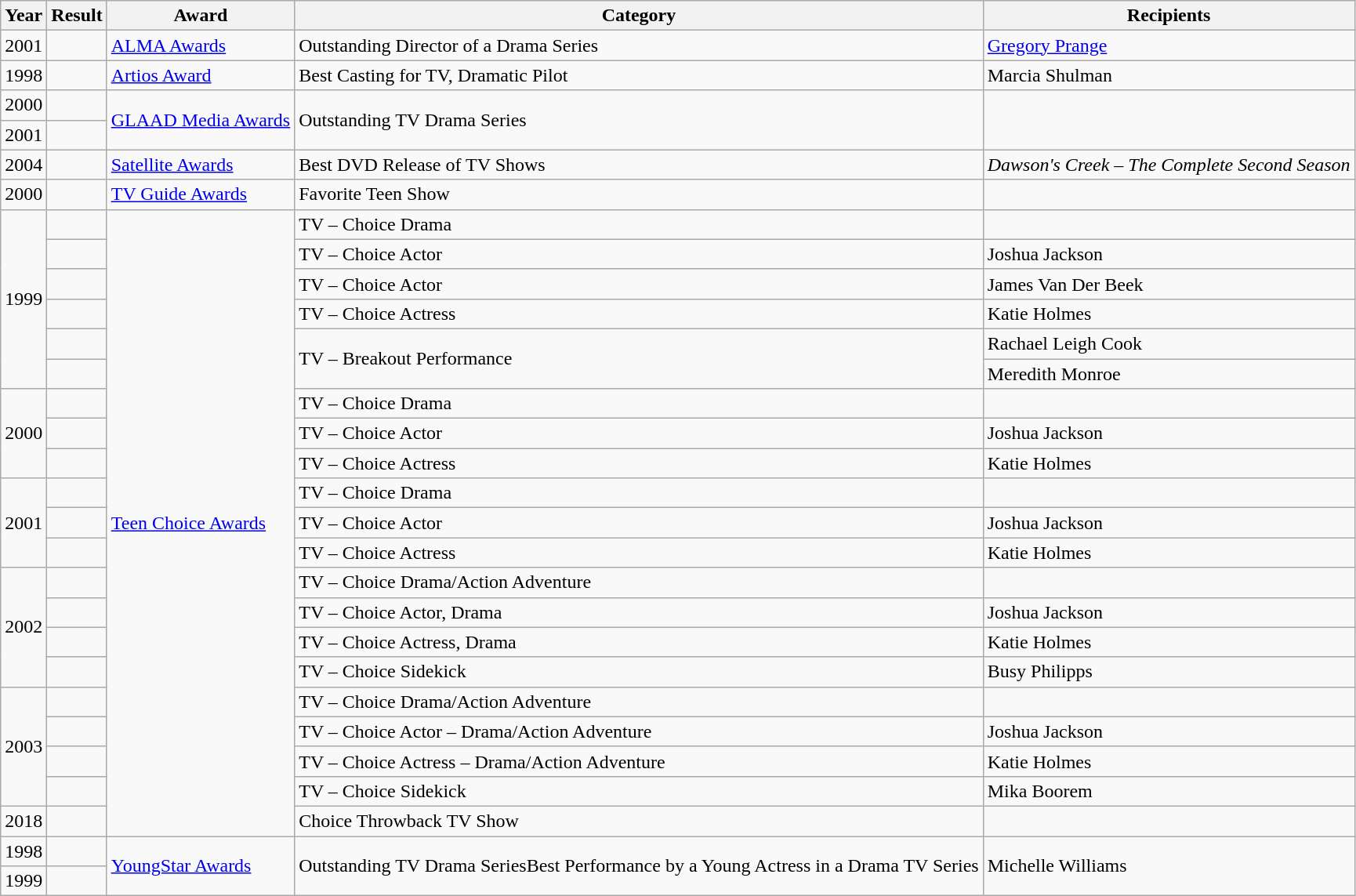<table class="wikitable sortable">
<tr>
<th>Year</th>
<th>Result</th>
<th>Award</th>
<th>Category</th>
<th>Recipients</th>
</tr>
<tr>
<td>2001</td>
<td></td>
<td><a href='#'>ALMA Awards</a></td>
<td>Outstanding Director of a Drama Series</td>
<td><a href='#'>Gregory Prange</a></td>
</tr>
<tr>
<td>1998</td>
<td></td>
<td><a href='#'>Artios Award</a></td>
<td>Best Casting for TV, Dramatic Pilot</td>
<td>Marcia Shulman</td>
</tr>
<tr>
<td>2000</td>
<td></td>
<td rowspan="2"><a href='#'>GLAAD Media Awards</a></td>
<td rowspan="2">Outstanding TV Drama Series</td>
<td rowspan="2"></td>
</tr>
<tr>
<td>2001</td>
<td></td>
</tr>
<tr>
<td>2004</td>
<td></td>
<td><a href='#'>Satellite Awards</a></td>
<td>Best DVD Release of TV Shows</td>
<td><em>Dawson's Creek – The Complete Second Season</em></td>
</tr>
<tr>
<td>2000</td>
<td></td>
<td><a href='#'>TV Guide Awards</a></td>
<td>Favorite Teen Show</td>
<td></td>
</tr>
<tr>
<td rowspan="6">1999</td>
<td></td>
<td rowspan="21"><a href='#'>Teen Choice Awards</a></td>
<td>TV – Choice Drama</td>
<td></td>
</tr>
<tr>
<td></td>
<td>TV – Choice Actor</td>
<td>Joshua Jackson</td>
</tr>
<tr>
<td></td>
<td>TV – Choice Actor</td>
<td>James Van Der Beek</td>
</tr>
<tr>
<td></td>
<td>TV – Choice Actress</td>
<td>Katie Holmes</td>
</tr>
<tr>
<td></td>
<td rowspan="2">TV – Breakout Performance</td>
<td>Rachael Leigh Cook</td>
</tr>
<tr>
<td></td>
<td>Meredith Monroe</td>
</tr>
<tr>
<td rowspan="3">2000</td>
<td></td>
<td>TV – Choice Drama</td>
<td></td>
</tr>
<tr>
<td></td>
<td>TV – Choice Actor</td>
<td>Joshua Jackson</td>
</tr>
<tr>
<td></td>
<td>TV – Choice Actress</td>
<td>Katie Holmes</td>
</tr>
<tr>
<td rowspan="3">2001</td>
<td></td>
<td>TV – Choice Drama</td>
<td></td>
</tr>
<tr>
<td></td>
<td>TV – Choice Actor</td>
<td>Joshua Jackson</td>
</tr>
<tr>
<td></td>
<td>TV – Choice Actress</td>
<td>Katie Holmes</td>
</tr>
<tr>
<td rowspan="4">2002</td>
<td></td>
<td>TV – Choice Drama/Action Adventure</td>
<td></td>
</tr>
<tr>
<td></td>
<td>TV – Choice Actor, Drama</td>
<td>Joshua Jackson</td>
</tr>
<tr>
<td></td>
<td>TV – Choice Actress, Drama</td>
<td>Katie Holmes</td>
</tr>
<tr>
<td></td>
<td>TV – Choice Sidekick</td>
<td>Busy Philipps</td>
</tr>
<tr>
<td rowspan="4">2003</td>
<td></td>
<td>TV – Choice Drama/Action Adventure</td>
<td></td>
</tr>
<tr>
<td></td>
<td>TV – Choice Actor – Drama/Action Adventure</td>
<td>Joshua Jackson</td>
</tr>
<tr>
<td></td>
<td>TV – Choice Actress – Drama/Action Adventure</td>
<td>Katie Holmes</td>
</tr>
<tr>
<td></td>
<td>TV – Choice Sidekick</td>
<td>Mika Boorem</td>
</tr>
<tr>
<td>2018</td>
<td></td>
<td>Choice Throwback TV Show</td>
<td></td>
</tr>
<tr>
<td>1998</td>
<td></td>
<td rowspan="2"><a href='#'>YoungStar Awards</a></td>
<td rowspan="2">Outstanding TV Drama SeriesBest Performance by a Young Actress in a Drama TV Series</td>
<td rowspan="2">Michelle Williams</td>
</tr>
<tr>
<td>1999</td>
<td></td>
</tr>
</table>
